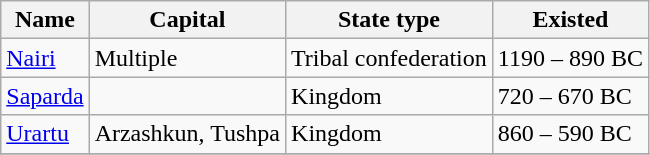<table class="wikitable sortable" border="1">
<tr>
<th>Name</th>
<th>Capital</th>
<th>State type</th>
<th>Existed</th>
</tr>
<tr>
<td><a href='#'>Nairi</a></td>
<td>Multiple</td>
<td>Tribal confederation</td>
<td>1190 – 890 BC</td>
</tr>
<tr>
<td><a href='#'>Saparda</a></td>
<td></td>
<td>Kingdom</td>
<td>720 – 670 BC</td>
</tr>
<tr>
<td><a href='#'>Urartu</a></td>
<td>Arzashkun, Tushpa</td>
<td>Kingdom</td>
<td>860 – 590 BC</td>
</tr>
<tr>
</tr>
</table>
